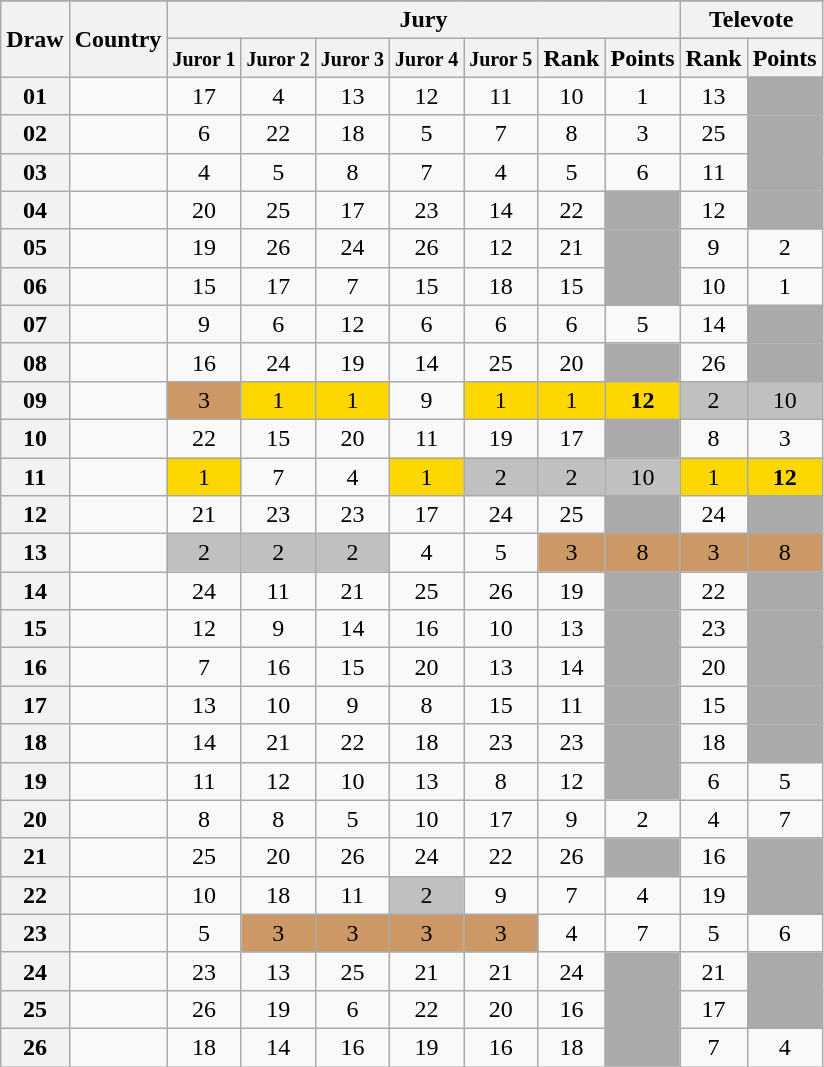<table class="sortable wikitable collapsible plainrowheaders" style="text-align:center;">
<tr>
</tr>
<tr>
<th scope="col" rowspan="2">Draw</th>
<th scope="col" rowspan="2">Country</th>
<th scope="col" colspan="7">Jury</th>
<th scope="col" colspan="2">Televote</th>
</tr>
<tr>
<th scope="col"><small>Juror 1</small></th>
<th scope="col"><small>Juror 2</small></th>
<th scope="col"><small>Juror 3</small></th>
<th scope="col"><small>Juror 4</small></th>
<th scope="col"><small>Juror 5</small></th>
<th scope="col">Rank</th>
<th scope="col">Points</th>
<th scope="col">Rank</th>
<th scope="col">Points</th>
</tr>
<tr>
<th scope="row" style="text-align:center;">01</th>
<td style="text-align:left;"></td>
<td>17</td>
<td>4</td>
<td>13</td>
<td>12</td>
<td>11</td>
<td>10</td>
<td>1</td>
<td>13</td>
<td style="background:#AAAAAA;"></td>
</tr>
<tr>
<th scope="row" style="text-align:center;">02</th>
<td style="text-align:left;"></td>
<td>6</td>
<td>22</td>
<td>18</td>
<td>5</td>
<td>7</td>
<td>8</td>
<td>3</td>
<td>25</td>
<td style="background:#AAAAAA;"></td>
</tr>
<tr>
<th scope="row" style="text-align:center;">03</th>
<td style="text-align:left;"></td>
<td>4</td>
<td>5</td>
<td>8</td>
<td>7</td>
<td>4</td>
<td>5</td>
<td>6</td>
<td>11</td>
<td style="background:#AAAAAA;"></td>
</tr>
<tr>
<th scope="row" style="text-align:center;">04</th>
<td style="text-align:left;"></td>
<td>20</td>
<td>25</td>
<td>17</td>
<td>23</td>
<td>14</td>
<td>22</td>
<td style="background:#AAAAAA;"></td>
<td>12</td>
<td style="background:#AAAAAA;"></td>
</tr>
<tr>
<th scope="row" style="text-align:center;">05</th>
<td style="text-align:left;"></td>
<td>19</td>
<td>26</td>
<td>24</td>
<td>26</td>
<td>12</td>
<td>21</td>
<td style="background:#AAAAAA;"></td>
<td>9</td>
<td>2</td>
</tr>
<tr>
<th scope="row" style="text-align:center;">06</th>
<td style="text-align:left;"></td>
<td>15</td>
<td>17</td>
<td>7</td>
<td>15</td>
<td>18</td>
<td>15</td>
<td style="background:#AAAAAA;"></td>
<td>10</td>
<td>1</td>
</tr>
<tr>
<th scope="row" style="text-align:center;">07</th>
<td style="text-align:left;"></td>
<td>9</td>
<td>6</td>
<td>12</td>
<td>6</td>
<td>6</td>
<td>6</td>
<td>5</td>
<td>14</td>
<td style="background:#AAAAAA;"></td>
</tr>
<tr>
<th scope="row" style="text-align:center;">08</th>
<td style="text-align:left;"></td>
<td>16</td>
<td>24</td>
<td>19</td>
<td>14</td>
<td>25</td>
<td>20</td>
<td style="background:#AAAAAA;"></td>
<td>26</td>
<td style="background:#AAAAAA;"></td>
</tr>
<tr>
<th scope="row" style="text-align:center;">09</th>
<td style="text-align:left;"></td>
<td style="background:#CC9966;">3</td>
<td style="background:gold;">1</td>
<td style="background:gold;">1</td>
<td>9</td>
<td style="background:gold;">1</td>
<td style="background:gold;">1</td>
<td style="background:gold;"><strong>12</strong></td>
<td style="background:silver;">2</td>
<td style="background:silver;">10</td>
</tr>
<tr>
<th scope="row" style="text-align:center;">10</th>
<td style="text-align:left;"></td>
<td>22</td>
<td>15</td>
<td>20</td>
<td>11</td>
<td>19</td>
<td>17</td>
<td style="background:#AAAAAA;"></td>
<td>8</td>
<td>3</td>
</tr>
<tr>
<th scope="row" style="text-align:center;">11</th>
<td style="text-align:left;"></td>
<td style="background:gold;">1</td>
<td>7</td>
<td>4</td>
<td style="background:gold;">1</td>
<td style="background:silver;">2</td>
<td style="background:silver;">2</td>
<td style="background:silver;">10</td>
<td style="background:gold;">1</td>
<td style="background:gold;"><strong>12</strong></td>
</tr>
<tr>
<th scope="row" style="text-align:center;">12</th>
<td style="text-align:left;"></td>
<td>21</td>
<td>23</td>
<td>23</td>
<td>17</td>
<td>24</td>
<td>25</td>
<td style="background:#AAAAAA;"></td>
<td>24</td>
<td style="background:#AAAAAA;"></td>
</tr>
<tr>
<th scope="row" style="text-align:center;">13</th>
<td style="text-align:left;"></td>
<td style="background:silver;">2</td>
<td style="background:silver;">2</td>
<td style="background:silver;">2</td>
<td>4</td>
<td>5</td>
<td style="background:#CC9966;">3</td>
<td style="background:#CC9966;">8</td>
<td style="background:#CC9966;">3</td>
<td style="background:#CC9966;">8</td>
</tr>
<tr>
<th scope="row" style="text-align:center;">14</th>
<td style="text-align:left;"></td>
<td>24</td>
<td>11</td>
<td>21</td>
<td>25</td>
<td>26</td>
<td>19</td>
<td style="background:#AAAAAA;"></td>
<td>22</td>
<td style="background:#AAAAAA;"></td>
</tr>
<tr>
<th scope="row" style="text-align:center;">15</th>
<td style="text-align:left;"></td>
<td>12</td>
<td>9</td>
<td>14</td>
<td>16</td>
<td>10</td>
<td>13</td>
<td style="background:#AAAAAA;"></td>
<td>23</td>
<td style="background:#AAAAAA;"></td>
</tr>
<tr>
<th scope="row" style="text-align:center;">16</th>
<td style="text-align:left;"></td>
<td>7</td>
<td>16</td>
<td>15</td>
<td>20</td>
<td>13</td>
<td>14</td>
<td style="background:#AAAAAA;"></td>
<td>20</td>
<td style="background:#AAAAAA;"></td>
</tr>
<tr>
<th scope="row" style="text-align:center;">17</th>
<td style="text-align:left;"></td>
<td>13</td>
<td>10</td>
<td>9</td>
<td>8</td>
<td>15</td>
<td>11</td>
<td style="background:#AAAAAA;"></td>
<td>15</td>
<td style="background:#AAAAAA;"></td>
</tr>
<tr>
<th scope="row" style="text-align:center;">18</th>
<td style="text-align:left;"></td>
<td>14</td>
<td>21</td>
<td>22</td>
<td>18</td>
<td>23</td>
<td>23</td>
<td style="background:#AAAAAA;"></td>
<td>18</td>
<td style="background:#AAAAAA;"></td>
</tr>
<tr>
<th scope="row" style="text-align:center;">19</th>
<td style="text-align:left;"></td>
<td>11</td>
<td>12</td>
<td>10</td>
<td>13</td>
<td>8</td>
<td>12</td>
<td style="background:#AAAAAA;"></td>
<td>6</td>
<td>5</td>
</tr>
<tr>
<th scope="row" style="text-align:center;">20</th>
<td style="text-align:left;"></td>
<td>8</td>
<td>8</td>
<td>5</td>
<td>10</td>
<td>17</td>
<td>9</td>
<td>2</td>
<td>4</td>
<td>7</td>
</tr>
<tr>
<th scope="row" style="text-align:center;">21</th>
<td style="text-align:left;"></td>
<td>25</td>
<td>20</td>
<td>26</td>
<td>24</td>
<td>22</td>
<td>26</td>
<td style="background:#AAAAAA;"></td>
<td>16</td>
<td style="background:#AAAAAA;"></td>
</tr>
<tr>
<th scope="row" style="text-align:center;">22</th>
<td style="text-align:left;"></td>
<td>10</td>
<td>18</td>
<td>11</td>
<td style="background:silver;">2</td>
<td>9</td>
<td>7</td>
<td>4</td>
<td>19</td>
<td style="background:#AAAAAA;"></td>
</tr>
<tr>
<th scope="row" style="text-align:center;">23</th>
<td style="text-align:left;"></td>
<td>5</td>
<td style="background:#CC9966;">3</td>
<td style="background:#CC9966;">3</td>
<td style="background:#CC9966;">3</td>
<td style="background:#CC9966;">3</td>
<td>4</td>
<td>7</td>
<td>5</td>
<td>6</td>
</tr>
<tr>
<th scope="row" style="text-align:center;">24</th>
<td style="text-align:left;"></td>
<td>23</td>
<td>13</td>
<td>25</td>
<td>21</td>
<td>21</td>
<td>24</td>
<td style="background:#AAAAAA;"></td>
<td>21</td>
<td style="background:#AAAAAA;"></td>
</tr>
<tr>
<th scope="row" style="text-align:center;">25</th>
<td style="text-align:left;"></td>
<td>26</td>
<td>19</td>
<td>6</td>
<td>22</td>
<td>20</td>
<td>16</td>
<td style="background:#AAAAAA;"></td>
<td>17</td>
<td style="background:#AAAAAA;"></td>
</tr>
<tr>
<th scope="row" style="text-align:center;">26</th>
<td style="text-align:left;"></td>
<td>18</td>
<td>14</td>
<td>16</td>
<td>19</td>
<td>16</td>
<td>18</td>
<td style="background:#AAAAAA;"></td>
<td>7</td>
<td>4</td>
</tr>
</table>
